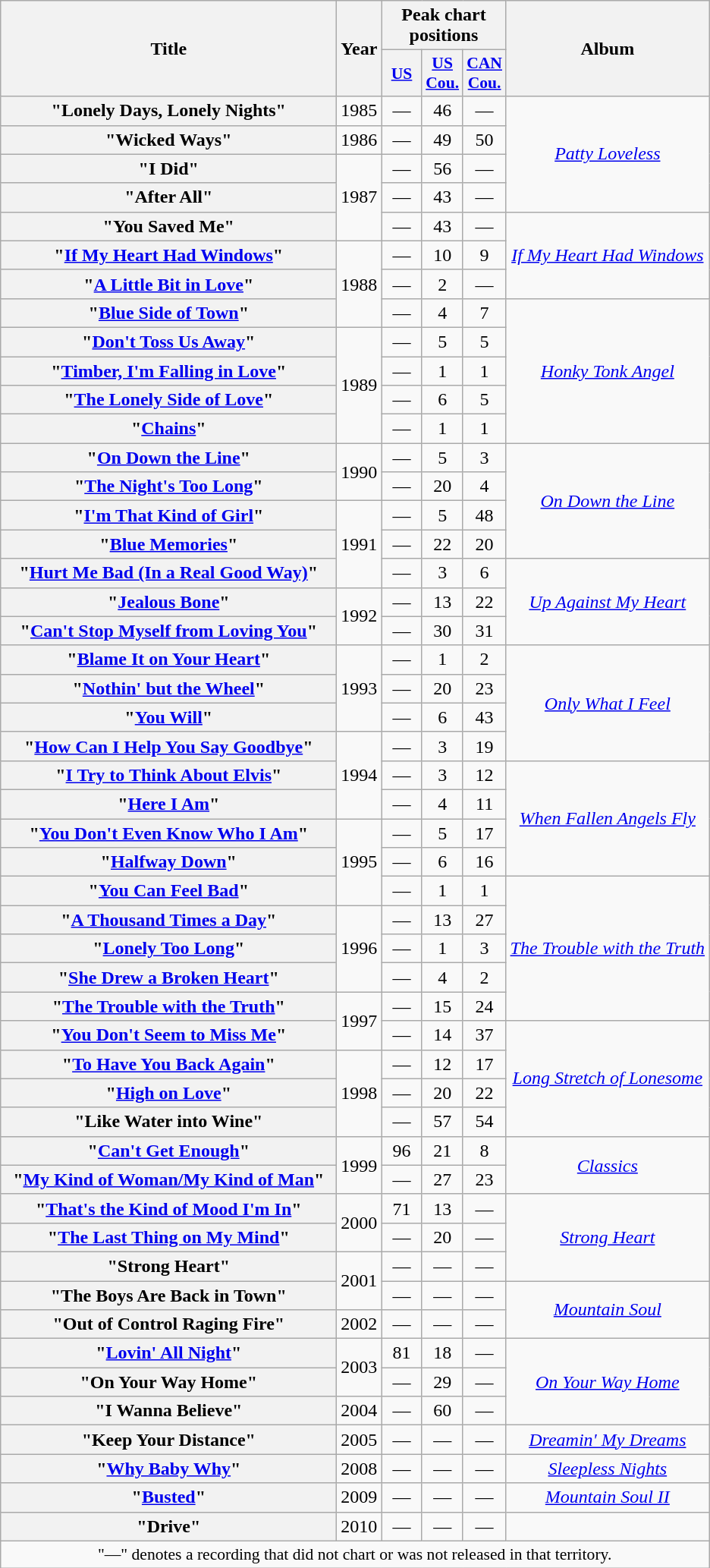<table class="wikitable plainrowheaders" style="text-align:center;" border="1">
<tr>
<th scope="col" rowspan="2" style="width:18em;">Title</th>
<th scope="col" rowspan="2">Year</th>
<th scope="col" colspan="3">Peak chart positions</th>
<th scope="col" rowspan="2">Album</th>
</tr>
<tr>
<th scope="col" style="width:2em;font-size:90%;"><a href='#'>US</a><br></th>
<th scope="col" style="width:2em;font-size:90%;"><a href='#'>US<br>Cou.</a><br></th>
<th scope="col" style="width:2em;font-size:90%;"><a href='#'>CAN<br>Cou.</a><br></th>
</tr>
<tr>
<th scope="row">"Lonely Days, Lonely Nights"</th>
<td>1985</td>
<td>—</td>
<td>46</td>
<td>—</td>
<td rowspan="4"><em><a href='#'>Patty Loveless</a></em></td>
</tr>
<tr>
<th scope="row">"Wicked Ways"</th>
<td>1986</td>
<td>—</td>
<td>49</td>
<td>50</td>
</tr>
<tr>
<th scope="row">"I Did"</th>
<td rowspan="3">1987</td>
<td>—</td>
<td>56</td>
<td>—</td>
</tr>
<tr>
<th scope="row">"After All"</th>
<td>—</td>
<td>43</td>
<td>—</td>
</tr>
<tr>
<th scope="row">"You Saved Me"</th>
<td>—</td>
<td>43</td>
<td>—</td>
<td rowspan="3"><em><a href='#'>If My Heart Had Windows</a></em></td>
</tr>
<tr>
<th scope="row">"<a href='#'>If My Heart Had Windows</a>"</th>
<td rowspan="3">1988</td>
<td>—</td>
<td>10</td>
<td>9</td>
</tr>
<tr>
<th scope="row">"<a href='#'>A Little Bit in Love</a>"</th>
<td>—</td>
<td>2</td>
<td>—</td>
</tr>
<tr>
<th scope="row">"<a href='#'>Blue Side of Town</a>"</th>
<td>—</td>
<td>4</td>
<td>7</td>
<td rowspan="5"><em><a href='#'>Honky Tonk Angel</a></em></td>
</tr>
<tr>
<th scope="row">"<a href='#'>Don't Toss Us Away</a>"</th>
<td rowspan="4">1989</td>
<td>—</td>
<td>5</td>
<td>5</td>
</tr>
<tr>
<th scope="row">"<a href='#'>Timber, I'm Falling in Love</a>"</th>
<td>—</td>
<td>1</td>
<td>1</td>
</tr>
<tr>
<th scope="row">"<a href='#'>The Lonely Side of Love</a>"</th>
<td>—</td>
<td>6</td>
<td>5</td>
</tr>
<tr>
<th scope="row">"<a href='#'>Chains</a>"</th>
<td>—</td>
<td>1</td>
<td>1</td>
</tr>
<tr>
<th scope="row">"<a href='#'>On Down the Line</a>"</th>
<td rowspan="2">1990</td>
<td>—</td>
<td>5</td>
<td>3</td>
<td rowspan="4"><em><a href='#'>On Down the Line</a></em></td>
</tr>
<tr>
<th scope="row">"<a href='#'>The Night's Too Long</a>"</th>
<td>—</td>
<td>20</td>
<td>4</td>
</tr>
<tr>
<th scope="row">"<a href='#'>I'm That Kind of Girl</a>"</th>
<td rowspan="3">1991</td>
<td>—</td>
<td>5</td>
<td>48</td>
</tr>
<tr>
<th scope="row">"<a href='#'>Blue Memories</a>"</th>
<td>—</td>
<td>22</td>
<td>20</td>
</tr>
<tr>
<th scope="row">"<a href='#'>Hurt Me Bad (In a Real Good Way)</a>"</th>
<td>—</td>
<td>3</td>
<td>6</td>
<td rowspan="3"><em><a href='#'>Up Against My Heart</a></em></td>
</tr>
<tr>
<th scope="row">"<a href='#'>Jealous Bone</a>"</th>
<td rowspan="2">1992</td>
<td>—</td>
<td>13</td>
<td>22</td>
</tr>
<tr>
<th scope="row">"<a href='#'>Can't Stop Myself from Loving You</a>"</th>
<td>—</td>
<td>30</td>
<td>31</td>
</tr>
<tr>
<th scope="row">"<a href='#'>Blame It on Your Heart</a>"</th>
<td rowspan="3">1993</td>
<td>—</td>
<td>1</td>
<td>2</td>
<td rowspan="4"><em><a href='#'>Only What I Feel</a></em></td>
</tr>
<tr>
<th scope="row">"<a href='#'>Nothin' but the Wheel</a>"</th>
<td>—</td>
<td>20</td>
<td>23</td>
</tr>
<tr>
<th scope="row">"<a href='#'>You Will</a>"</th>
<td>—</td>
<td>6</td>
<td>43</td>
</tr>
<tr>
<th scope="row">"<a href='#'>How Can I Help You Say Goodbye</a>"</th>
<td rowspan="3">1994</td>
<td>—</td>
<td>3</td>
<td>19</td>
</tr>
<tr>
<th scope="row">"<a href='#'>I Try to Think About Elvis</a>"</th>
<td>—</td>
<td>3</td>
<td>12</td>
<td rowspan="4"><em><a href='#'>When Fallen Angels Fly</a></em></td>
</tr>
<tr>
<th scope="row">"<a href='#'>Here I Am</a>"</th>
<td>—</td>
<td>4</td>
<td>11</td>
</tr>
<tr>
<th scope="row">"<a href='#'>You Don't Even Know Who I Am</a>"</th>
<td rowspan="3">1995</td>
<td>—</td>
<td>5</td>
<td>17</td>
</tr>
<tr>
<th scope="row">"<a href='#'>Halfway Down</a>"</th>
<td>—</td>
<td>6</td>
<td>16</td>
</tr>
<tr>
<th scope="row">"<a href='#'>You Can Feel Bad</a>"</th>
<td>—</td>
<td>1</td>
<td>1</td>
<td rowspan="5"><em><a href='#'>The Trouble with the Truth</a></em></td>
</tr>
<tr>
<th scope="row">"<a href='#'>A Thousand Times a Day</a>"</th>
<td rowspan="3">1996</td>
<td>—</td>
<td>13</td>
<td>27</td>
</tr>
<tr>
<th scope="row">"<a href='#'>Lonely Too Long</a>"</th>
<td>—</td>
<td>1</td>
<td>3</td>
</tr>
<tr>
<th scope="row">"<a href='#'>She Drew a Broken Heart</a>"</th>
<td>—</td>
<td>4</td>
<td>2</td>
</tr>
<tr>
<th scope="row">"<a href='#'>The Trouble with the Truth</a>"</th>
<td rowspan="2">1997</td>
<td>—</td>
<td>15</td>
<td>24</td>
</tr>
<tr>
<th scope="row">"<a href='#'>You Don't Seem to Miss Me</a>"<br></th>
<td>—</td>
<td>14</td>
<td>37</td>
<td rowspan="4"><em><a href='#'>Long Stretch of Lonesome</a></em></td>
</tr>
<tr>
<th scope="row">"<a href='#'>To Have You Back Again</a>"</th>
<td rowspan="3">1998</td>
<td>—</td>
<td>12</td>
<td>17</td>
</tr>
<tr>
<th scope="row">"<a href='#'>High on Love</a>"</th>
<td>—</td>
<td>20</td>
<td>22</td>
</tr>
<tr>
<th scope="row">"Like Water into Wine"</th>
<td>—</td>
<td>57</td>
<td>54</td>
</tr>
<tr>
<th scope="row">"<a href='#'>Can't Get Enough</a>"</th>
<td rowspan="2">1999</td>
<td>96</td>
<td>21</td>
<td>8</td>
<td rowspan="2"><em><a href='#'>Classics</a></em></td>
</tr>
<tr>
<th scope="row">"<a href='#'>My Kind of Woman/My Kind of Man</a>"<br></th>
<td>—</td>
<td>27</td>
<td>23</td>
</tr>
<tr>
<th scope="row">"<a href='#'>That's the Kind of Mood I'm In</a>"</th>
<td rowspan="2">2000</td>
<td>71</td>
<td>13</td>
<td>—</td>
<td rowspan="3"><em><a href='#'>Strong Heart</a></em></td>
</tr>
<tr>
<th scope="row">"<a href='#'>The Last Thing on My Mind</a>"</th>
<td>—</td>
<td>20</td>
<td>—</td>
</tr>
<tr>
<th scope="row">"Strong Heart"</th>
<td rowspan="2">2001</td>
<td>—</td>
<td>—</td>
<td>—</td>
</tr>
<tr>
<th scope="row">"The Boys Are Back in Town"</th>
<td>—</td>
<td>—</td>
<td>—</td>
<td rowspan="2"><em><a href='#'>Mountain Soul</a></em></td>
</tr>
<tr>
<th scope="row">"Out of Control Raging Fire"<br></th>
<td>2002</td>
<td>—</td>
<td>—</td>
<td>—</td>
</tr>
<tr>
<th scope="row">"<a href='#'>Lovin' All Night</a>"</th>
<td rowspan="2">2003</td>
<td>81</td>
<td>18</td>
<td>—</td>
<td rowspan="3"><em><a href='#'>On Your Way Home</a></em></td>
</tr>
<tr>
<th scope="row">"On Your Way Home"</th>
<td>—</td>
<td>29</td>
<td>—</td>
</tr>
<tr>
<th scope="row">"I Wanna Believe"</th>
<td>2004</td>
<td>—</td>
<td>60</td>
<td>—</td>
</tr>
<tr>
<th scope="row">"Keep Your Distance"</th>
<td>2005</td>
<td>—</td>
<td>—</td>
<td>—</td>
<td><em><a href='#'>Dreamin' My Dreams</a></em></td>
</tr>
<tr>
<th scope="row">"<a href='#'>Why Baby Why</a>"</th>
<td>2008</td>
<td>—</td>
<td>—</td>
<td>—</td>
<td><em><a href='#'>Sleepless Nights</a></em></td>
</tr>
<tr>
<th scope="row">"<a href='#'>Busted</a>"</th>
<td>2009</td>
<td>—</td>
<td>—</td>
<td>—</td>
<td><em><a href='#'>Mountain Soul II</a></em></td>
</tr>
<tr>
<th scope="row">"Drive"</th>
<td>2010</td>
<td>—</td>
<td>—</td>
<td>—</td>
<td></td>
</tr>
<tr>
<td colspan="6" style="font-size:90%">"—" denotes a recording that did not chart or was not released in that territory.</td>
</tr>
</table>
